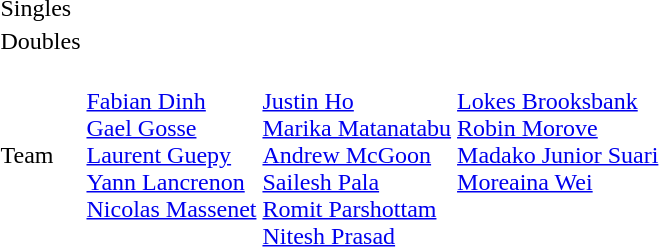<table>
<tr>
<td>Singles</td>
<td></td>
<td></td>
<td></td>
</tr>
<tr>
<td>Doubles</td>
<td></td>
<td></td>
<td></td>
</tr>
<tr>
<td>Team</td>
<td valign=top><br><a href='#'>Fabian Dinh</a><br><a href='#'>Gael Gosse</a><br><a href='#'>Laurent Guepy</a><br><a href='#'>Yann Lancrenon</a><br><a href='#'>Nicolas Massenet</a></td>
<td><br><a href='#'>Justin Ho</a><br><a href='#'>Marika Matanatabu</a><br><a href='#'>Andrew McGoon</a><br><a href='#'>Sailesh Pala</a><br><a href='#'>Romit Parshottam</a><br><a href='#'>Nitesh Prasad</a></td>
<td valign=top><br><a href='#'>Lokes Brooksbank</a><br><a href='#'>Robin Morove</a><br><a href='#'>Madako Junior Suari</a><br><a href='#'>Moreaina Wei</a></td>
</tr>
</table>
